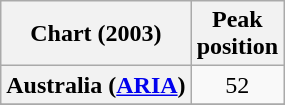<table class="wikitable sortable plainrowheaders">
<tr>
<th>Chart (2003)</th>
<th>Peak<br>position</th>
</tr>
<tr>
<th scope="row">Australia (<a href='#'>ARIA</a>)</th>
<td align="center">52</td>
</tr>
<tr>
</tr>
<tr>
</tr>
<tr>
</tr>
<tr>
</tr>
<tr>
</tr>
<tr>
</tr>
<tr>
</tr>
</table>
